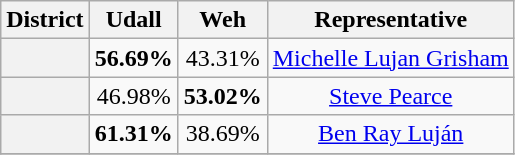<table class=wikitable>
<tr>
<th>District</th>
<th>Udall</th>
<th>Weh</th>
<th>Representative</th>
</tr>
<tr align=center>
<th></th>
<td><strong>56.69%</strong></td>
<td>43.31%</td>
<td><a href='#'>Michelle Lujan Grisham</a></td>
</tr>
<tr align=center>
<th></th>
<td>46.98%</td>
<td><strong>53.02%</strong></td>
<td><a href='#'>Steve Pearce</a></td>
</tr>
<tr align=center>
<th></th>
<td><strong>61.31%</strong></td>
<td>38.69%</td>
<td><a href='#'>Ben Ray Luján</a></td>
</tr>
<tr align=center>
</tr>
</table>
